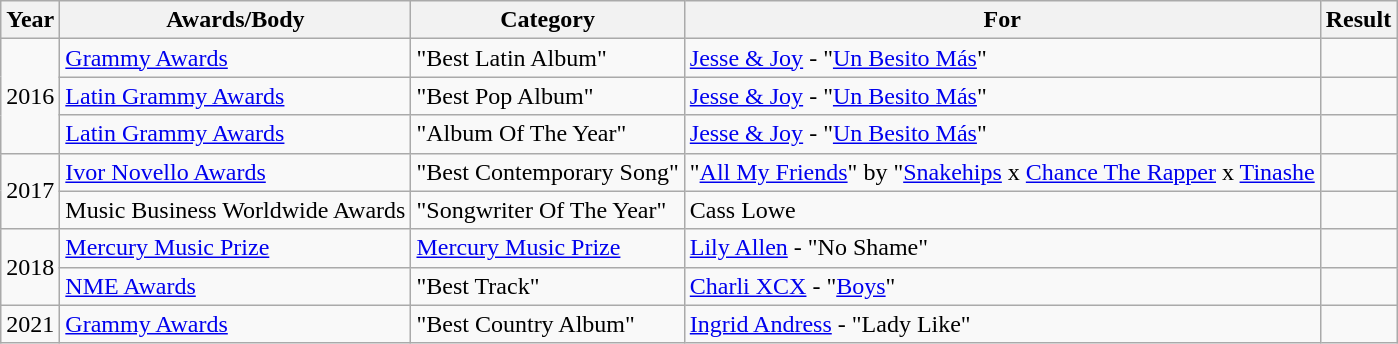<table class="wikitable">
<tr>
<th><strong>Year</strong></th>
<th>Awards/Body</th>
<th>Category</th>
<th>For</th>
<th>Result</th>
</tr>
<tr>
<td rowspan="3">2016</td>
<td><a href='#'>Grammy Awards</a></td>
<td>"Best Latin Album"</td>
<td><a href='#'>Jesse & Joy</a> - "<a href='#'>Un Besito Más</a>"</td>
<td></td>
</tr>
<tr>
<td><a href='#'>Latin Grammy Awards</a></td>
<td>"Best Pop Album"</td>
<td><a href='#'>Jesse & Joy</a> - "<a href='#'>Un Besito Más</a>"</td>
<td></td>
</tr>
<tr>
<td><a href='#'>Latin Grammy Awards</a></td>
<td>"Album Of The Year"</td>
<td><a href='#'>Jesse & Joy</a> - "<a href='#'>Un Besito Más</a>"</td>
<td></td>
</tr>
<tr>
<td rowspan="2">2017</td>
<td><a href='#'>Ivor Novello Awards</a></td>
<td>"Best Contemporary Song"</td>
<td>"<a href='#'>All My Friends</a>" by "<a href='#'>Snakehips</a> x <a href='#'>Chance The Rapper</a> x <a href='#'>Tinashe</a></td>
<td></td>
</tr>
<tr>
<td>Music Business Worldwide Awards</td>
<td>"Songwriter Of The Year"</td>
<td>Cass Lowe</td>
<td></td>
</tr>
<tr>
<td rowspan="2">2018</td>
<td><a href='#'>Mercury Music Prize</a></td>
<td><a href='#'>Mercury Music Prize</a></td>
<td><a href='#'>Lily Allen</a> - "No Shame"</td>
<td></td>
</tr>
<tr>
<td><a href='#'>NME Awards</a></td>
<td>"Best Track"</td>
<td><a href='#'>Charli XCX</a> - "<a href='#'>Boys</a>"</td>
<td></td>
</tr>
<tr>
<td>2021</td>
<td><a href='#'>Grammy Awards</a></td>
<td>"Best Country Album"</td>
<td><a href='#'>Ingrid Andress</a> - "Lady Like"</td>
<td></td>
</tr>
</table>
